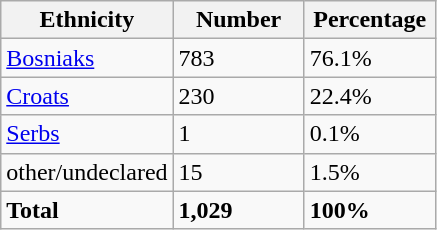<table class="wikitable">
<tr>
<th width="100px">Ethnicity</th>
<th width="80px">Number</th>
<th width="80px">Percentage</th>
</tr>
<tr>
<td><a href='#'>Bosniaks</a></td>
<td>783</td>
<td>76.1%</td>
</tr>
<tr>
<td><a href='#'>Croats</a></td>
<td>230</td>
<td>22.4%</td>
</tr>
<tr>
<td><a href='#'>Serbs</a></td>
<td>1</td>
<td>0.1%</td>
</tr>
<tr>
<td>other/undeclared</td>
<td>15</td>
<td>1.5%</td>
</tr>
<tr>
<td><strong>Total</strong></td>
<td><strong>1,029</strong></td>
<td><strong>100%</strong></td>
</tr>
</table>
